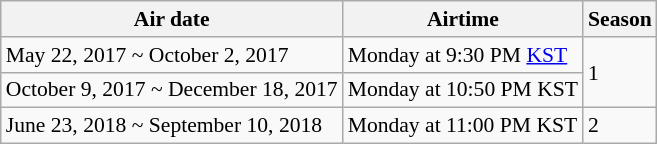<table class="wikitable" style = "font-size: 90%; style="text-align:center">
<tr>
<th>Air date</th>
<th>Airtime</th>
<th>Season</th>
</tr>
<tr>
<td>May 22, 2017 ~ October 2, 2017</td>
<td>Monday at 9:30 PM <a href='#'>KST</a></td>
<td rowspan=2>1</td>
</tr>
<tr>
<td>October 9, 2017 ~ December 18, 2017</td>
<td>Monday at 10:50 PM KST</td>
</tr>
<tr>
<td>June 23, 2018 ~ September 10, 2018</td>
<td>Monday at 11:00 PM KST</td>
<td>2</td>
</tr>
</table>
